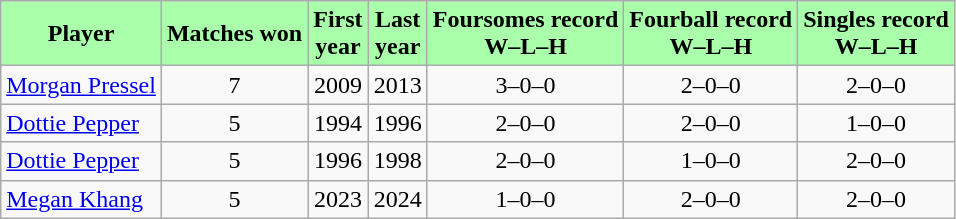<table class="wikitable" style="text-align:center">
<tr style="background:#aaffaa;">
<td><strong>Player</strong></td>
<td><strong>Matches won</strong></td>
<td><strong>First<br>year</strong></td>
<td><strong>Last<br>year</strong></td>
<td><strong>Foursomes record<br>W–L–H</strong></td>
<td><strong>Fourball record<br>W–L–H</strong></td>
<td><strong>Singles record<br>W–L–H</strong></td>
</tr>
<tr>
<td align=left><a href='#'>Morgan Pressel</a></td>
<td>7</td>
<td>2009</td>
<td>2013</td>
<td>3–0–0</td>
<td>2–0–0</td>
<td>2–0–0</td>
</tr>
<tr>
<td align=left><a href='#'>Dottie Pepper</a></td>
<td>5</td>
<td>1994</td>
<td>1996</td>
<td>2–0–0</td>
<td>2–0–0</td>
<td>1–0–0</td>
</tr>
<tr>
<td align=left><a href='#'>Dottie Pepper</a></td>
<td>5</td>
<td>1996</td>
<td>1998</td>
<td>2–0–0</td>
<td>1–0–0</td>
<td>2–0–0</td>
</tr>
<tr>
<td align=left><a href='#'>Megan Khang</a></td>
<td>5</td>
<td>2023</td>
<td>2024</td>
<td>1–0–0</td>
<td>2–0–0</td>
<td>2–0–0</td>
</tr>
</table>
